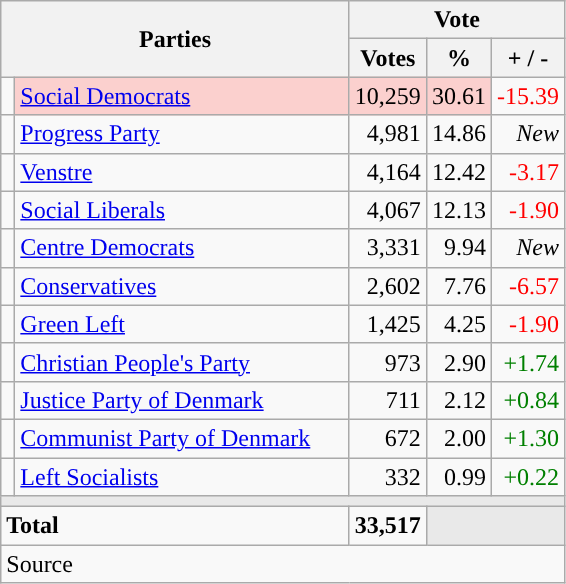<table class="wikitable" style="text-align:right;">
<tr>
<th style="text-align:centre;" rowspan="2" colspan="2" width="225">Parties</th>
<th colspan="3">Vote</th>
</tr>
<tr>
<th width="15">Votes</th>
<th width="15">%</th>
<th width="15">+ / -</th>
</tr>
<tr>
<td width="2" style="color:inherit;background:"></td>
<td bgcolor=#fbd0ce  align="left"><a href='#'>Social Democrats</a></td>
<td bgcolor=#fbd0ce>10,259</td>
<td bgcolor=#fbd0ce>30.61</td>
<td style=color:red;>-15.39</td>
</tr>
<tr>
<td width="2" style="color:inherit;background:"></td>
<td align="left"><a href='#'>Progress Party</a></td>
<td>4,981</td>
<td>14.86</td>
<td><em>New</em></td>
</tr>
<tr>
<td width="2" style="color:inherit;background:"></td>
<td align="left"><a href='#'>Venstre</a></td>
<td>4,164</td>
<td>12.42</td>
<td style=color:red;>-3.17</td>
</tr>
<tr>
<td width="2" style="color:inherit;background:"></td>
<td align="left"><a href='#'>Social Liberals</a></td>
<td>4,067</td>
<td>12.13</td>
<td style=color:red;>-1.90</td>
</tr>
<tr>
<td width="2" style="color:inherit;background:"></td>
<td align="left"><a href='#'>Centre Democrats</a></td>
<td>3,331</td>
<td>9.94</td>
<td><em>New</em></td>
</tr>
<tr>
<td width="2" style="color:inherit;background:"></td>
<td align="left"><a href='#'>Conservatives</a></td>
<td>2,602</td>
<td>7.76</td>
<td style=color:red;>-6.57</td>
</tr>
<tr>
<td width="2" style="color:inherit;background:"></td>
<td align="left"><a href='#'>Green Left</a></td>
<td>1,425</td>
<td>4.25</td>
<td style=color:red;>-1.90</td>
</tr>
<tr>
<td width="2" style="color:inherit;background:"></td>
<td align="left"><a href='#'>Christian People's Party</a></td>
<td>973</td>
<td>2.90</td>
<td style=color:green;>+1.74</td>
</tr>
<tr>
<td width="2" style="color:inherit;background:"></td>
<td align="left"><a href='#'>Justice Party of Denmark</a></td>
<td>711</td>
<td>2.12</td>
<td style=color:green;>+0.84</td>
</tr>
<tr>
<td width="2" style="color:inherit;background:"></td>
<td align="left"><a href='#'>Communist Party of Denmark</a></td>
<td>672</td>
<td>2.00</td>
<td style=color:green;>+1.30</td>
</tr>
<tr>
<td width="2" style="color:inherit;background:"></td>
<td align="left"><a href='#'>Left Socialists</a></td>
<td>332</td>
<td>0.99</td>
<td style=color:green;>+0.22</td>
</tr>
<tr>
<td colspan="7" bgcolor="#E9E9E9"></td>
</tr>
<tr>
<td align="left" colspan="2"><strong>Total</strong></td>
<td><strong>33,517</strong></td>
<td bgcolor="#E9E9E9" colspan="2"></td>
</tr>
<tr>
<td align="left" colspan="6">Source</td>
</tr>
</table>
